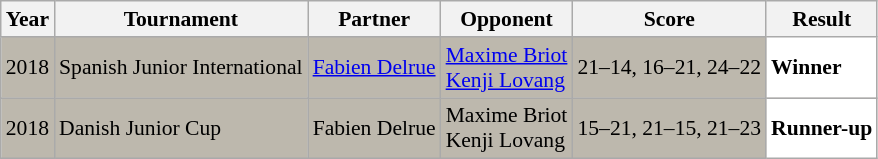<table class="sortable wikitable" style="font-size: 90%;">
<tr>
<th>Year</th>
<th>Tournament</th>
<th>Partner</th>
<th>Opponent</th>
<th>Score</th>
<th>Result</th>
</tr>
<tr style="background:#BDB8AD">
<td align="center">2018</td>
<td align="left">Spanish Junior International</td>
<td align="left"> <a href='#'>Fabien Delrue</a></td>
<td align="left"> <a href='#'>Maxime Briot</a><br> <a href='#'>Kenji Lovang</a></td>
<td align="left">21–14, 16–21, 24–22</td>
<td style="text-align:left; background:white"> <strong>Winner</strong></td>
</tr>
<tr style="background:#BDB8AD">
<td align="center">2018</td>
<td align="left">Danish Junior Cup</td>
<td align="left"> Fabien Delrue</td>
<td align="left"> Maxime Briot<br> Kenji Lovang</td>
<td align="left">15–21, 21–15, 21–23</td>
<td style="text-align:left; background:white"> <strong>Runner-up</strong></td>
</tr>
</table>
